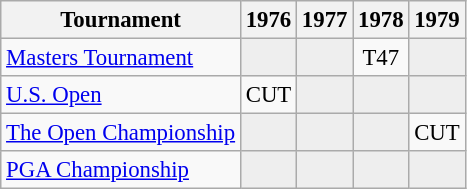<table class="wikitable" style="font-size:95%;text-align:center;">
<tr>
<th>Tournament</th>
<th>1976</th>
<th>1977</th>
<th>1978</th>
<th>1979</th>
</tr>
<tr>
<td align=left><a href='#'>Masters Tournament</a></td>
<td style="background:#eeeeee;"></td>
<td style="background:#eeeeee;"></td>
<td>T47</td>
<td style="background:#eeeeee;"></td>
</tr>
<tr>
<td align=left><a href='#'>U.S. Open</a></td>
<td>CUT</td>
<td style="background:#eeeeee;"></td>
<td style="background:#eeeeee;"></td>
<td style="background:#eeeeee;"></td>
</tr>
<tr>
<td align=left><a href='#'>The Open Championship</a></td>
<td style="background:#eeeeee;"></td>
<td style="background:#eeeeee;"></td>
<td style="background:#eeeeee;"></td>
<td>CUT</td>
</tr>
<tr>
<td align=left><a href='#'>PGA Championship</a></td>
<td style="background:#eeeeee;"></td>
<td style="background:#eeeeee;"></td>
<td style="background:#eeeeee;"></td>
<td style="background:#eeeeee;"></td>
</tr>
</table>
